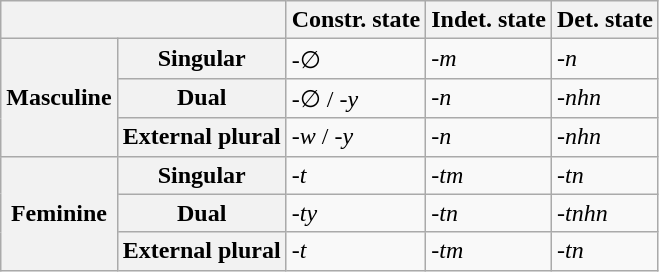<table class="wikitable">
<tr>
<th colspan="2"></th>
<th>Constr. state</th>
<th>Indet. state</th>
<th>Det. state</th>
</tr>
<tr>
<th rowspan="3">Masculine</th>
<th>Singular</th>
<td>-∅</td>
<td>-<em>m</em></td>
<td>-<em>n</em></td>
</tr>
<tr>
<th>Dual</th>
<td>-∅ / -<em>y</em></td>
<td>-<em>n</em></td>
<td>-<em>nhn</em></td>
</tr>
<tr>
<th>External plural</th>
<td>-<em>w</em> / -<em>y</em></td>
<td>-<em>n</em></td>
<td>-<em>nhn</em></td>
</tr>
<tr>
<th rowspan="3">Feminine</th>
<th>Singular</th>
<td>-<em>t</em></td>
<td>-<em>tm</em></td>
<td>-<em>tn</em></td>
</tr>
<tr>
<th>Dual</th>
<td>-<em>ty</em></td>
<td>-<em>tn</em></td>
<td>-<em>tnhn</em></td>
</tr>
<tr>
<th>External plural</th>
<td>-<em>t</em></td>
<td>-<em>tm</em></td>
<td>-<em>tn</em></td>
</tr>
</table>
